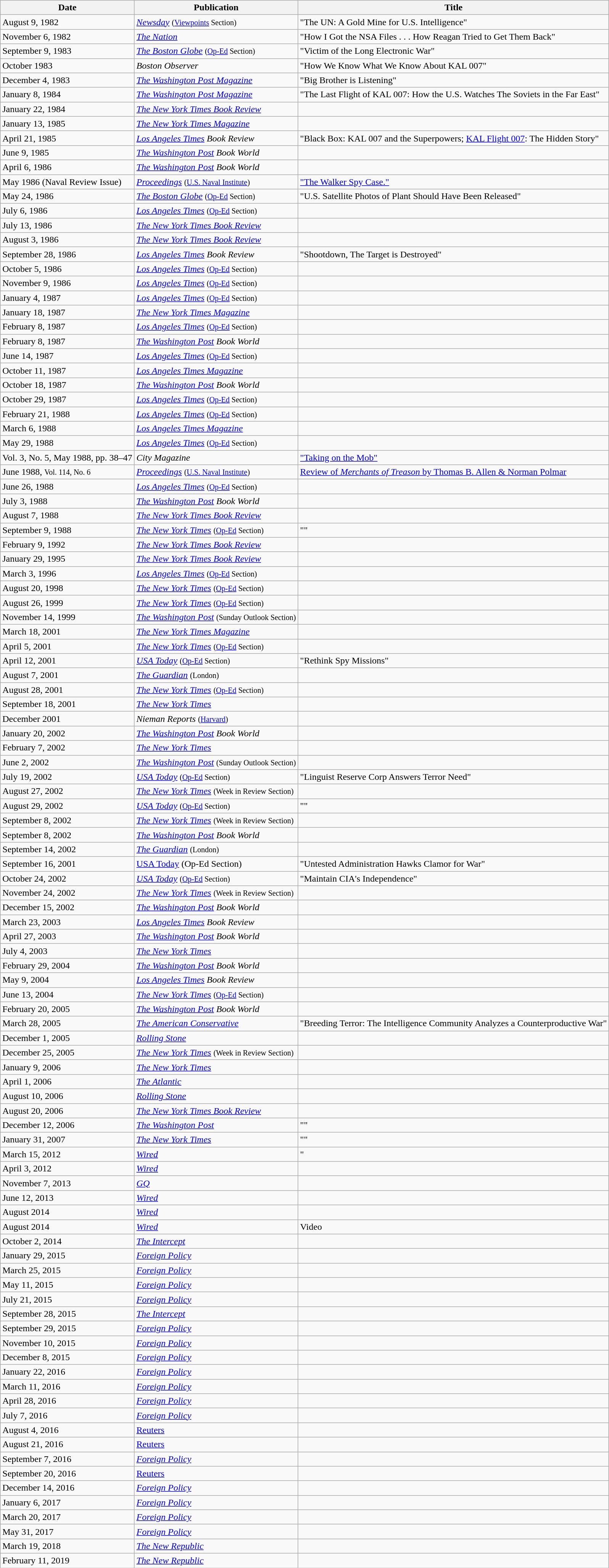<table class="wikitable sortable">
<tr>
<th>Date</th>
<th>Publication</th>
<th>Title</th>
</tr>
<tr>
<td>August 9, 1982</td>
<td><em><a href='#'>Newsday</a></em> <small>(<a href='#'>Viewpoints</a> Section)</small></td>
<td>"The UN: A Gold Mine for U.S. Intelligence"</td>
</tr>
<tr>
<td>November 6, 1982</td>
<td><em><a href='#'>The Nation</a></em></td>
<td>"How I Got the NSA Files . . . How Reagan Tried to Get Them Back"</td>
</tr>
<tr>
<td>September 9, 1983</td>
<td><em><a href='#'>The Boston Globe</a></em> <small>(<a href='#'>Op-Ed</a> Section)</small></td>
<td>"Victim of the Long Electronic War"</td>
</tr>
<tr>
<td>October 1983</td>
<td><em>Boston Observer</em></td>
<td>"How We Know What We Know About KAL 007"</td>
</tr>
<tr>
<td>December 4, 1983</td>
<td><em><a href='#'>The Washington Post Magazine</a></em></td>
<td>"Big Brother is Listening"</td>
</tr>
<tr>
<td>January 8, 1984</td>
<td><em><a href='#'>The Washington Post Magazine</a></em></td>
<td>"The Last Flight of KAL 007: How the U.S. Watches The Soviets in the Far East"</td>
</tr>
<tr>
<td>January 22, 1984</td>
<td><em><a href='#'>The New York Times Book Review</a></em></td>
<td></td>
</tr>
<tr>
<td>January 13, 1985</td>
<td><em><a href='#'>The New York Times Magazine</a></em></td>
<td></td>
</tr>
<tr>
<td>April 21, 1985</td>
<td><em><a href='#'>Los Angeles Times</a> Book Review</em></td>
<td>"Black Box: KAL 007 and the Superpowers; <a href='#'>KAL Flight 007</a>: The Hidden Story"</td>
</tr>
<tr>
<td>June 9, 1985</td>
<td><em><a href='#'>The Washington Post</a> Book World</em></td>
<td></td>
</tr>
<tr>
<td>April 6, 1986</td>
<td><em><a href='#'>The Washington Post</a> Book World</em></td>
<td></td>
</tr>
<tr>
<td>May 1986 (Naval Review Issue)</td>
<td><em><a href='#'>Proceedings</a></em> <small>(<a href='#'>U.S. Naval Institute</a>)</small></td>
<td><a href='#'>"The Walker Spy Case."</a></td>
</tr>
<tr>
<td>May 24, 1986</td>
<td><em><a href='#'>The Boston Globe</a></em> <small>(<a href='#'>Op-Ed</a> Section)</small></td>
<td>"U.S. Satellite Photos of Plant Should Have Been Released"</td>
</tr>
<tr>
<td>July 6, 1986</td>
<td><em><a href='#'>Los Angeles Times</a></em> <small>(<a href='#'>Op-Ed</a> Section)</small></td>
<td></td>
</tr>
<tr>
<td>July 13, 1986</td>
<td><em><a href='#'>The New York Times Book Review</a></em></td>
<td></td>
</tr>
<tr>
<td>August 3, 1986</td>
<td><em><a href='#'>The New York Times Book Review</a></em></td>
<td></td>
</tr>
<tr>
<td>September 28, 1986</td>
<td><em><a href='#'>Los Angeles Times</a> Book Review</em></td>
<td>"Shootdown, The Target is Destroyed"</td>
</tr>
<tr>
<td>October 5, 1986</td>
<td><em><a href='#'>Los Angeles Times</a></em> <small>(<a href='#'>Op-Ed</a> Section)</small></td>
<td></td>
</tr>
<tr>
<td>November 9, 1986</td>
<td><em><a href='#'>Los Angeles Times</a></em> <small>(<a href='#'>Op-Ed</a> Section)</small></td>
<td></td>
</tr>
<tr>
<td>January 4, 1987</td>
<td><em><a href='#'>Los Angeles Times</a></em> <small>(<a href='#'>Op-Ed</a> Section)</small></td>
<td></td>
</tr>
<tr>
<td>January 18, 1987</td>
<td><em><a href='#'>The New York Times Magazine</a></em></td>
<td></td>
</tr>
<tr>
<td>February 8, 1987</td>
<td><em><a href='#'>Los Angeles Times</a></em> <small>(<a href='#'>Op-Ed</a> Section)</small></td>
<td></td>
</tr>
<tr>
<td>February 8, 1987</td>
<td><em><a href='#'>The Washington Post</a> Book World</em></td>
<td></td>
</tr>
<tr>
<td>June 14, 1987</td>
<td><em><a href='#'>Los Angeles Times</a></em> <small>(<a href='#'>Op-Ed</a> Section)</small></td>
<td></td>
</tr>
<tr>
<td>October 11, 1987</td>
<td><em><a href='#'>Los Angeles Times Magazine</a></em></td>
<td></td>
</tr>
<tr>
<td>October 18, 1987</td>
<td><em><a href='#'>The Washington Post</a> Book World</em></td>
<td></td>
</tr>
<tr>
<td>October 29, 1987</td>
<td><em><a href='#'>Los Angeles Times</a></em> <small>(<a href='#'>Op-Ed</a> Section)</small></td>
<td></td>
</tr>
<tr>
<td>February 21, 1988</td>
<td><em><a href='#'>Los Angeles Times</a></em> <small>(<a href='#'>Op-Ed</a> Section)</small></td>
<td></td>
</tr>
<tr>
<td>March 6, 1988</td>
<td><em><a href='#'>Los Angeles Times Magazine</a></em></td>
<td></td>
</tr>
<tr>
<td>May 29, 1988</td>
<td><em><a href='#'>Los Angeles Times</a></em> <small>(<a href='#'>Op-Ed</a> Section)</small></td>
<td></td>
</tr>
<tr>
<td>Vol. 3, No. 5, May 1988, pp. 38–47</td>
<td><em>City Magazine</em></td>
<td><a href='#'>"Taking on the Mob"</a></td>
</tr>
<tr>
<td>June 1988, <small>Vol. 114, No. 6</small></td>
<td><em><a href='#'>Proceedings</a></em> <small>(<a href='#'>U.S. Naval Institute</a>)</small></td>
<td><a href='#'>Review of <em>Merchants of Treason</em> by Thomas B. Allen & Norman Polmar</a></td>
</tr>
<tr>
<td>June 26, 1988</td>
<td><em><a href='#'>Los Angeles Times</a></em> <small>(<a href='#'>Op-Ed</a> Section)</small></td>
<td></td>
</tr>
<tr>
<td>July 3, 1988</td>
<td><em><a href='#'>The Washington Post</a> Book World</em></td>
<td></td>
</tr>
<tr>
<td>August 7, 1988</td>
<td><em><a href='#'>The New York Times Book Review</a></em></td>
<td></td>
</tr>
<tr>
<td>September 9, 1988</td>
<td><em><a href='#'>The New York Times</a></em> <small>(<a href='#'>Op-Ed</a> Section)</small></td>
<td>""</td>
</tr>
<tr>
<td>February 9, 1992</td>
<td><em><a href='#'>The New York Times Book Review</a></em></td>
<td></td>
</tr>
<tr>
<td>January 29, 1995</td>
<td><em><a href='#'>The New York Times Book Review</a></em></td>
<td></td>
</tr>
<tr>
<td>March 3, 1996</td>
<td><em><a href='#'>Los Angeles Times</a></em> <small>(<a href='#'>Op-Ed</a> Section)</small></td>
<td></td>
</tr>
<tr>
<td>August 20, 1998</td>
<td><em><a href='#'>The New York Times</a></em> <small>(<a href='#'>Op-Ed</a> Section)</small></td>
<td></td>
</tr>
<tr>
<td>August 26, 1999</td>
<td><em><a href='#'>The New York Times</a></em> <small>(<a href='#'>Op-Ed</a> Section)</small></td>
<td></td>
</tr>
<tr>
<td>November 14, 1999</td>
<td><em><a href='#'>The Washington Post</a></em> <small>(Sunday Outlook Section)</small></td>
<td></td>
</tr>
<tr>
<td>March 18, 2001</td>
<td><em><a href='#'>The New York Times Magazine</a></em></td>
<td></td>
</tr>
<tr>
<td>April 5, 2001</td>
<td><em><a href='#'>The New York Times</a></em> <small>(<a href='#'>Op-Ed</a> Section)</small></td>
<td></td>
</tr>
<tr>
<td>April 12, 2001</td>
<td><em><a href='#'>USA Today</a></em> <small>(<a href='#'>Op-Ed</a> Section)</small></td>
<td>"Rethink Spy Missions"</td>
</tr>
<tr>
<td>August 7, 2001</td>
<td><em><a href='#'>The Guardian</a></em> <small>(London)</small></td>
<td></td>
</tr>
<tr>
<td>August 28, 2001</td>
<td><em><a href='#'>The New York Times</a></em> <small>(<a href='#'>Op-Ed</a> Section)</small></td>
<td></td>
</tr>
<tr>
<td>September 18, 2001</td>
<td><em><a href='#'>The New York Times</a></em></td>
<td></td>
</tr>
<tr>
<td>December 2001</td>
<td><em>Nieman Reports</em> <small>(<a href='#'>Harvard</a>)</small></td>
<td></td>
</tr>
<tr>
<td>January 20, 2002</td>
<td><em><a href='#'>The Washington Post</a> Book World</em></td>
<td></td>
</tr>
<tr>
<td>February 7, 2002</td>
<td><em><a href='#'>The New York Times</a></em></td>
<td></td>
</tr>
<tr>
<td>June 2, 2002</td>
<td><em><a href='#'>The Washington Post</a></em> <small>(Sunday Outlook Section)</small></td>
<td></td>
</tr>
<tr>
<td>July 19, 2002</td>
<td><em><a href='#'>USA Today</a></em> <small>(<a href='#'>Op-Ed</a> Section)</small></td>
<td>"Linguist Reserve Corp Answers Terror Need"</td>
</tr>
<tr>
<td>August 27, 2002</td>
<td><em><a href='#'>The New York Times</a></em> <small>(Week in Review Section)</small></td>
<td></td>
</tr>
<tr>
<td>August 29, 2002</td>
<td><em><a href='#'>USA Today</a></em> <small>(<a href='#'>Op-Ed</a> Section)</small></td>
<td>""</td>
</tr>
<tr>
<td>September 8, 2002</td>
<td><em><a href='#'>The New York Times</a></em> <small>(Week in Review Section)</small></td>
<td></td>
</tr>
<tr>
<td>September 8, 2002</td>
<td><em><a href='#'>The Washington Post</a> Book World</em></td>
<td></td>
</tr>
<tr>
<td>September 14, 2002</td>
<td><em><a href='#'>The Guardian</a></em> <small>(London)</small></td>
<td></td>
</tr>
<tr>
<td>September 16, 2001</td>
<td><a href='#'>USA Today</a> (Op-Ed Section)</td>
<td>"Untested Administration Hawks Clamor for War"</td>
</tr>
<tr>
<td>October 24, 2002</td>
<td><em><a href='#'>USA Today</a></em> <small>(<a href='#'>Op-Ed</a> Section)</small></td>
<td>"Maintain CIA's Independence"</td>
</tr>
<tr>
<td>November 24, 2002</td>
<td><em><a href='#'>The New York Times</a></em> <small>(Week in Review Section)</small></td>
<td></td>
</tr>
<tr>
<td>December 15, 2002</td>
<td><em><a href='#'>The Washington Post</a> Book World</em></td>
<td></td>
</tr>
<tr>
<td>March 23, 2003</td>
<td><em><a href='#'>Los Angeles Times</a> Book Review</em></td>
<td></td>
</tr>
<tr>
<td>April 27, 2003</td>
<td><em><a href='#'>The Washington Post</a> Book World</em></td>
<td></td>
</tr>
<tr>
<td>July 4, 2003</td>
<td><em><a href='#'>The New York Times</a></em></td>
<td></td>
</tr>
<tr>
<td>February 29, 2004</td>
<td><em><a href='#'>The Washington Post</a> Book World</em></td>
<td></td>
</tr>
<tr>
<td>May 9, 2004</td>
<td><em><a href='#'>Los Angeles Times</a> Book Review</em></td>
<td></td>
</tr>
<tr>
<td>June 13, 2004</td>
<td><em><a href='#'>The New York Times</a></em> <small>(<a href='#'>Op-Ed</a> Section)</small></td>
<td></td>
</tr>
<tr>
<td>February 20, 2005</td>
<td><em><a href='#'>The Washington Post</a> Book World</em></td>
<td></td>
</tr>
<tr>
<td>March 28, 2005</td>
<td><em><a href='#'>The American Conservative</a></em></td>
<td>"Breeding Terror: The Intelligence Community Analyzes a Counterproductive War"</td>
</tr>
<tr>
<td>December 1, 2005</td>
<td><em><a href='#'>Rolling Stone</a></em></td>
<td></td>
</tr>
<tr>
<td>December 25, 2005</td>
<td><em><a href='#'>The New York Times</a></em> <small>(Week in Review Section)</small></td>
<td></td>
</tr>
<tr>
<td>January 9, 2006</td>
<td><em><a href='#'>The New York Times</a></em></td>
<td></td>
</tr>
<tr>
<td>April 1, 2006</td>
<td><em><a href='#'>The Atlantic</a></em></td>
<td></td>
</tr>
<tr>
<td>August 10, 2006</td>
<td><em><a href='#'>Rolling Stone</a></em></td>
<td></td>
</tr>
<tr>
<td>August 20, 2006</td>
<td><em><a href='#'>The New York Times Book Review</a></em></td>
<td></td>
</tr>
<tr>
<td>December 12, 2006</td>
<td><em><a href='#'>The Washington Post</a></em></td>
<td>""</td>
</tr>
<tr>
<td>January 31, 2007</td>
<td><em><a href='#'>The New York Times</a></em></td>
<td>""</td>
</tr>
<tr>
<td>March 15, 2012</td>
<td><em><a href='#'>Wired</a></em></td>
<td>"</td>
</tr>
<tr>
<td>April 3, 2012</td>
<td><em><a href='#'>Wired</a></em></td>
<td></td>
</tr>
<tr>
<td>November 7, 2013</td>
<td><em><a href='#'>GQ</a></em></td>
<td></td>
</tr>
<tr>
<td>June 12, 2013</td>
<td><em><a href='#'>Wired</a></em></td>
<td></td>
</tr>
<tr>
<td>August 2014</td>
<td><em><a href='#'>Wired</a></em></td>
<td></td>
</tr>
<tr>
<td>August 2014</td>
<td><em><a href='#'>Wired</a></em></td>
<td>Video </td>
</tr>
<tr>
<td>October 2, 2014</td>
<td><em><a href='#'>The Intercept</a></em></td>
<td></td>
</tr>
<tr>
<td>January 29, 2015</td>
<td><em><a href='#'>Foreign Policy</a></em></td>
<td></td>
</tr>
<tr>
<td>March 25, 2015</td>
<td><em><a href='#'>Foreign Policy</a></em></td>
<td></td>
</tr>
<tr>
<td>May 11, 2015</td>
<td><em><a href='#'>Foreign Policy</a></em></td>
<td></td>
</tr>
<tr>
<td>July 21, 2015</td>
<td><em><a href='#'>Foreign Policy</a></em></td>
<td></td>
</tr>
<tr>
<td>September 28, 2015</td>
<td><em><a href='#'>The Intercept</a></em></td>
<td></td>
</tr>
<tr>
<td>September 29, 2015</td>
<td><em><a href='#'>Foreign Policy</a></em></td>
<td></td>
</tr>
<tr>
<td>November 10, 2015</td>
<td><em><a href='#'>Foreign Policy</a></em></td>
<td></td>
</tr>
<tr>
<td>December 8, 2015</td>
<td><em><a href='#'>Foreign Policy</a></em></td>
<td></td>
</tr>
<tr>
<td>January 22, 2016</td>
<td><em><a href='#'>Foreign Policy</a></em></td>
<td></td>
</tr>
<tr>
<td>March 11, 2016</td>
<td><em><a href='#'>Foreign Policy</a></em></td>
<td></td>
</tr>
<tr>
<td>April 28, 2016</td>
<td><em><a href='#'>Foreign Policy</a></em></td>
<td></td>
</tr>
<tr>
<td>July 7, 2016</td>
<td><em><a href='#'>Foreign Policy</a></em></td>
<td></td>
</tr>
<tr>
<td>August 4, 2016</td>
<td><a href='#'>Reuters</a></td>
<td></td>
</tr>
<tr>
<td>August 21, 2016</td>
<td><a href='#'>Reuters</a></td>
<td></td>
</tr>
<tr>
<td>September 7, 2016</td>
<td><em><a href='#'>Foreign Policy</a></em></td>
<td></td>
</tr>
<tr>
<td>September 20, 2016</td>
<td><a href='#'>Reuters</a></td>
<td></td>
</tr>
<tr>
<td>December 14, 2016</td>
<td><em><a href='#'>Foreign Policy</a></em></td>
<td></td>
</tr>
<tr>
<td>January 6, 2017</td>
<td><em><a href='#'>Foreign Policy</a></em></td>
<td></td>
</tr>
<tr>
<td>March 20, 2017</td>
<td><em><a href='#'>Foreign Policy</a></em></td>
<td></td>
</tr>
<tr>
<td>May 31, 2017</td>
<td><em><a href='#'>Foreign Policy</a></em></td>
<td></td>
</tr>
<tr>
<td>March 19, 2018</td>
<td><em><a href='#'>The New Republic</a></em></td>
<td></td>
</tr>
<tr>
<td>February 11, 2019</td>
<td><em><a href='#'>The New Republic</a></em></td>
<td></td>
</tr>
</table>
